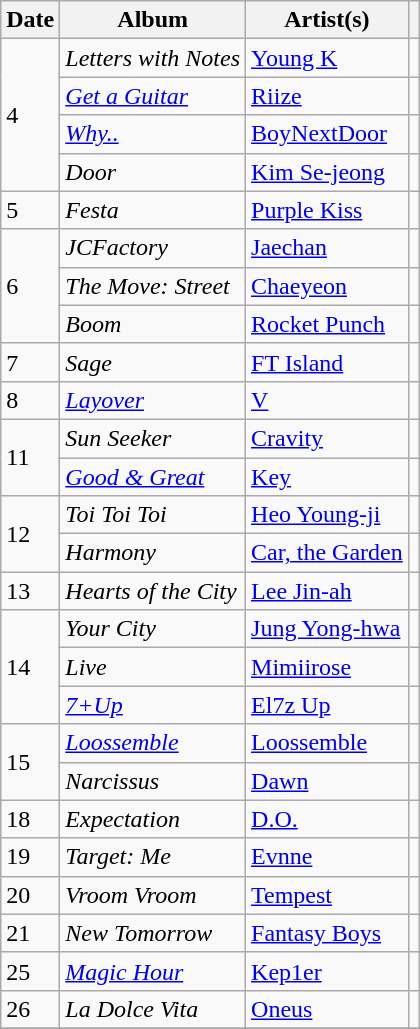<table class="wikitable">
<tr>
<th>Date</th>
<th>Album</th>
<th>Artist(s)</th>
<th></th>
</tr>
<tr>
<td rowspan="4">4</td>
<td><em>Letters with Notes</em></td>
<td><a href='#'>Young K</a></td>
<td></td>
</tr>
<tr>
<td><em><a href='#'>Get a Guitar</a></em></td>
<td><a href='#'>Riize</a></td>
<td></td>
</tr>
<tr>
<td><em><a href='#'>Why..</a></em></td>
<td><a href='#'>BoyNextDoor</a></td>
<td></td>
</tr>
<tr>
<td><em>Door</em></td>
<td><a href='#'>Kim Se-jeong</a></td>
<td></td>
</tr>
<tr>
<td>5</td>
<td><em>Festa</em></td>
<td><a href='#'>Purple Kiss</a></td>
<td></td>
</tr>
<tr>
<td rowspan="3">6</td>
<td><em>JCFactory</em></td>
<td><a href='#'>Jaechan</a></td>
<td></td>
</tr>
<tr>
<td><em>The Move: Street</em></td>
<td><a href='#'>Chaeyeon</a></td>
<td></td>
</tr>
<tr>
<td><em>Boom</em></td>
<td><a href='#'>Rocket Punch</a></td>
<td></td>
</tr>
<tr>
<td>7</td>
<td><em>Sage</em></td>
<td><a href='#'>FT Island</a></td>
<td></td>
</tr>
<tr>
<td>8</td>
<td><em><a href='#'>Layover</a></em></td>
<td><a href='#'>V</a></td>
<td></td>
</tr>
<tr>
<td rowspan="2">11</td>
<td><em>Sun Seeker</em></td>
<td><a href='#'>Cravity</a></td>
<td></td>
</tr>
<tr>
<td><em><a href='#'>Good & Great</a></em></td>
<td><a href='#'>Key</a></td>
<td></td>
</tr>
<tr>
<td rowspan="2">12</td>
<td><em>Toi Toi Toi</em></td>
<td><a href='#'>Heo Young-ji</a></td>
<td></td>
</tr>
<tr>
<td><em>Harmony</em></td>
<td><a href='#'>Car, the Garden</a></td>
<td></td>
</tr>
<tr>
<td>13</td>
<td><em>Hearts of the City</em></td>
<td><a href='#'>Lee Jin-ah</a></td>
<td></td>
</tr>
<tr>
<td rowspan="3">14</td>
<td><em>Your City</em></td>
<td><a href='#'>Jung Yong-hwa</a></td>
<td></td>
</tr>
<tr>
<td><em>Live</em></td>
<td><a href='#'>Mimiirose</a></td>
<td></td>
</tr>
<tr>
<td><em><a href='#'>7+Up</a></em></td>
<td><a href='#'>El7z Up</a></td>
<td></td>
</tr>
<tr>
<td rowspan="2">15</td>
<td><em><a href='#'>Loossemble</a></em></td>
<td><a href='#'>Loossemble</a></td>
<td></td>
</tr>
<tr>
<td><em>Narcissus</em></td>
<td><a href='#'>Dawn</a></td>
<td></td>
</tr>
<tr>
<td>18</td>
<td><em>Expectation</em></td>
<td><a href='#'>D.O.</a></td>
<td></td>
</tr>
<tr>
<td>19</td>
<td><em>Target: Me</em></td>
<td><a href='#'>Evnne</a></td>
<td></td>
</tr>
<tr>
<td>20</td>
<td><em>Vroom Vroom</em></td>
<td><a href='#'>Tempest</a></td>
<td></td>
</tr>
<tr>
<td>21</td>
<td><em>New Tomorrow</em></td>
<td><a href='#'>Fantasy Boys</a></td>
<td></td>
</tr>
<tr>
<td>25</td>
<td><em><a href='#'>Magic Hour</a></em></td>
<td><a href='#'>Kep1er</a></td>
<td></td>
</tr>
<tr>
<td>26</td>
<td><em>La Dolce Vita</em></td>
<td><a href='#'>Oneus</a></td>
<td></td>
</tr>
<tr>
</tr>
</table>
